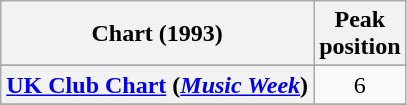<table class="wikitable sortable plainrowheaders" style="text-align:center">
<tr>
<th scope="col">Chart (1993)</th>
<th scope="col">Peak<br>position</th>
</tr>
<tr>
</tr>
<tr>
<th scope="row"><a href='#'>UK Club Chart</a> (<em><a href='#'>Music Week</a></em>)</th>
<td>6</td>
</tr>
<tr>
</tr>
</table>
